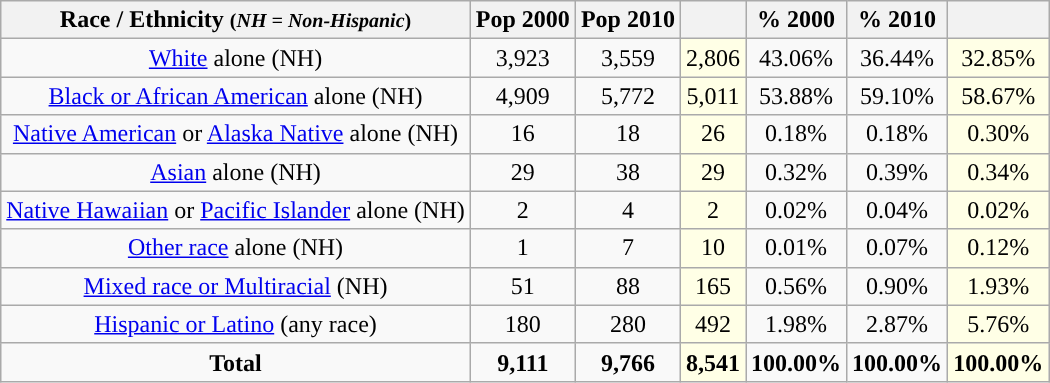<table class="wikitable" style="text-align:center;">
<tr>
<th>Race / Ethnicity <small>(<em>NH = Non-Hispanic</em>)</small></th>
<th>Pop 2000</th>
<th>Pop 2010</th>
<th></th>
<th>% 2000</th>
<th>% 2010</th>
<th></th>
</tr>
<tr>
<td><a href='#'>White</a> alone (NH)</td>
<td>3,923</td>
<td>3,559</td>
<td style='background: #ffffe6;'>2,806</td>
<td>43.06%</td>
<td>36.44%</td>
<td style='background: #ffffe6;'>32.85%</td>
</tr>
<tr>
<td><a href='#'>Black or African American</a> alone (NH)</td>
<td>4,909</td>
<td>5,772</td>
<td style='background: #ffffe6;'>5,011</td>
<td>53.88%</td>
<td>59.10%</td>
<td style='background: #ffffe6;'>58.67%</td>
</tr>
<tr>
<td><a href='#'>Native American</a> or <a href='#'>Alaska Native</a> alone (NH)</td>
<td>16</td>
<td>18</td>
<td style='background: #ffffe6;'>26</td>
<td>0.18%</td>
<td>0.18%</td>
<td style='background: #ffffe6;'>0.30%</td>
</tr>
<tr>
<td><a href='#'>Asian</a> alone (NH)</td>
<td>29</td>
<td>38</td>
<td style='background: #ffffe6;'>29</td>
<td>0.32%</td>
<td>0.39%</td>
<td style='background: #ffffe6;'>0.34%</td>
</tr>
<tr>
<td><a href='#'>Native Hawaiian</a> or <a href='#'>Pacific Islander</a> alone (NH)</td>
<td>2</td>
<td>4</td>
<td style='background: #ffffe6;'>2</td>
<td>0.02%</td>
<td>0.04%</td>
<td style='background: #ffffe6;'>0.02%</td>
</tr>
<tr>
<td><a href='#'>Other race</a> alone (NH)</td>
<td>1</td>
<td>7</td>
<td style='background: #ffffe6;'>10</td>
<td>0.01%</td>
<td>0.07%</td>
<td style='background: #ffffe6;'>0.12%</td>
</tr>
<tr>
<td><a href='#'>Mixed race or Multiracial</a> (NH)</td>
<td>51</td>
<td>88</td>
<td style='background: #ffffe6;'>165</td>
<td>0.56%</td>
<td>0.90%</td>
<td style='background: #ffffe6;'>1.93%</td>
</tr>
<tr>
<td><a href='#'>Hispanic or Latino</a> (any race)</td>
<td>180</td>
<td>280</td>
<td style='background: #ffffe6;'>492</td>
<td>1.98%</td>
<td>2.87%</td>
<td style='background: #ffffe6;'>5.76%</td>
</tr>
<tr>
<td><strong>Total</strong></td>
<td><strong>9,111</strong></td>
<td><strong>9,766</strong></td>
<td style='background: #ffffe6;'><strong>8,541</strong></td>
<td><strong>100.00%</strong></td>
<td><strong>100.00%</strong></td>
<td style='background: #ffffe6;'><strong>100.00%</strong></td>
</tr>
</table>
